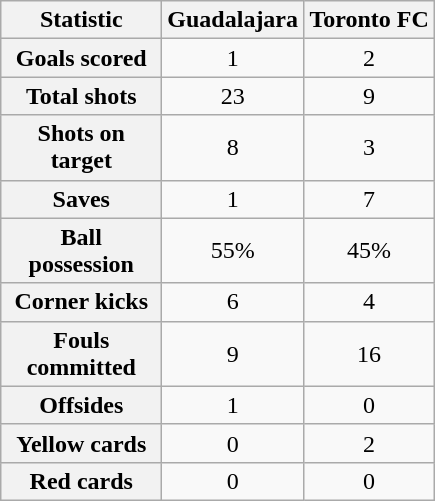<table class="wikitable plainrowheaders" style="text-align:center">
<tr>
<th scope="col" style="width:100px">Statistic</th>
<th scope="col" style="width:80px">Guadalajara</th>
<th scope="col" style="width:80px">Toronto FC</th>
</tr>
<tr>
<th scope=row>Goals scored</th>
<td>1</td>
<td>2</td>
</tr>
<tr>
<th scope=row>Total shots</th>
<td>23</td>
<td>9</td>
</tr>
<tr>
<th scope=row>Shots on target</th>
<td>8</td>
<td>3</td>
</tr>
<tr>
<th scope=row>Saves</th>
<td>1</td>
<td>7</td>
</tr>
<tr>
<th scope=row>Ball possession</th>
<td>55%</td>
<td>45%</td>
</tr>
<tr>
<th scope=row>Corner kicks</th>
<td>6</td>
<td>4</td>
</tr>
<tr>
<th scope=row>Fouls committed</th>
<td>9</td>
<td>16</td>
</tr>
<tr>
<th scope=row>Offsides</th>
<td>1</td>
<td>0</td>
</tr>
<tr>
<th scope=row>Yellow cards</th>
<td>0</td>
<td>2</td>
</tr>
<tr>
<th scope=row>Red cards</th>
<td>0</td>
<td>0</td>
</tr>
</table>
